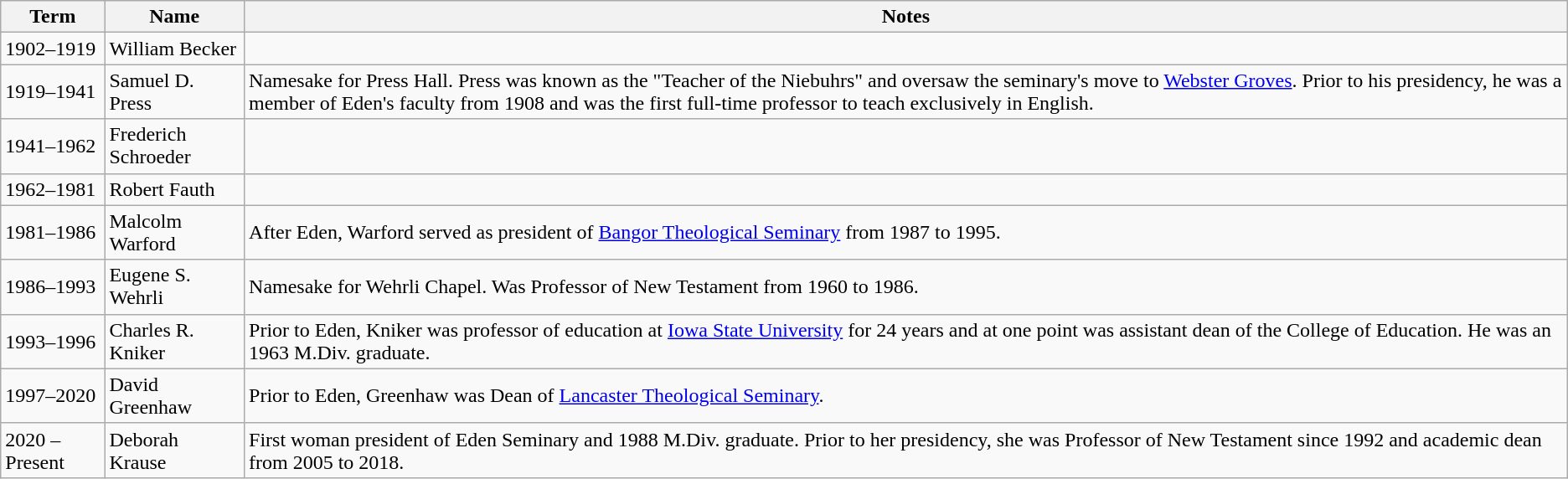<table class="wikitable">
<tr>
<th>Term</th>
<th>Name</th>
<th>Notes</th>
</tr>
<tr>
<td>1902–1919</td>
<td>William Becker</td>
<td></td>
</tr>
<tr>
<td>1919–1941</td>
<td>Samuel D. Press</td>
<td>Namesake for Press Hall. Press was known as the "Teacher of the Niebuhrs" and oversaw the seminary's move to <a href='#'>Webster Groves</a>. Prior to his presidency, he was a member of Eden's faculty from 1908 and was the first full-time professor to teach exclusively in English.</td>
</tr>
<tr>
<td>1941–1962</td>
<td>Frederich Schroeder</td>
<td></td>
</tr>
<tr>
<td>1962–1981</td>
<td>Robert Fauth</td>
<td></td>
</tr>
<tr>
<td>1981–1986</td>
<td>Malcolm Warford</td>
<td>After Eden, Warford served as president of <a href='#'>Bangor Theological Seminary</a> from 1987 to 1995.</td>
</tr>
<tr>
<td>1986–1993</td>
<td>Eugene S. Wehrli</td>
<td>Namesake for Wehrli Chapel. Was Professor of New Testament from 1960 to 1986.</td>
</tr>
<tr>
<td>1993–1996</td>
<td>Charles R. Kniker</td>
<td>Prior to Eden, Kniker was professor of education at <a href='#'>Iowa State University</a> for 24 years and at one point was assistant dean of the College of Education. He was an 1963 M.Div. graduate.</td>
</tr>
<tr>
<td>1997–2020</td>
<td>David Greenhaw</td>
<td>Prior to Eden, Greenhaw was Dean of <a href='#'>Lancaster Theological Seminary</a>.</td>
</tr>
<tr>
<td>2020 – Present</td>
<td>Deborah Krause</td>
<td>First woman president of Eden Seminary and 1988 M.Div. graduate. Prior to her presidency, she was Professor of New Testament since 1992 and academic dean from 2005 to 2018.</td>
</tr>
</table>
